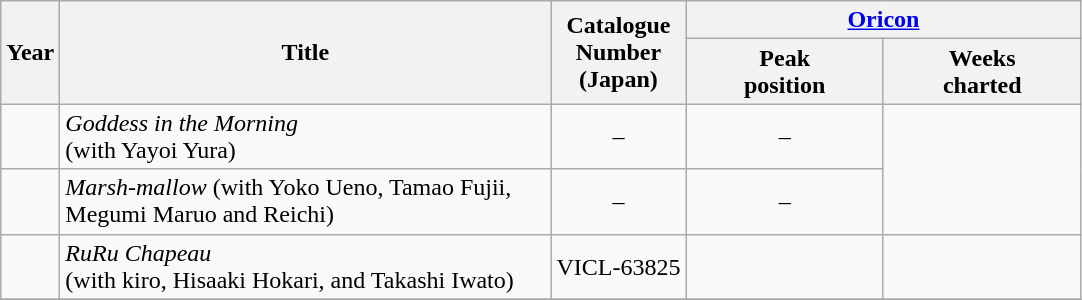<table class="wikitable plainrowheaders" style="text-align:center">
<tr>
<th rowspan=2; style="width:2em;">Year</th>
<th rowspan=2; style="width:20em;">Title</th>
<th rowspan=2;>Catalogue <br> Number <br>(Japan)</th>
<th colspan=2; style="width:16em;"><a href='#'>Oricon</a><br></th>
</tr>
<tr>
<th style="width:6em;">Peak<br>position</th>
<th style="width:6em;">Weeks<br> charted</th>
</tr>
<tr>
<td></td>
<td align=left><em>Goddess in the Morning</em><br>(with Yayoi Yura)</td>
<td>–</td>
<td>–</td>
</tr>
<tr>
<td></td>
<td align=left><em>Marsh-mallow</em> (with Yoko Ueno, Tamao Fujii, Megumi Maruo and Reichi)</td>
<td>–</td>
<td>–</td>
</tr>
<tr>
<td></td>
<td align=left><em>RuRu Chapeau</em><br>(with kiro, Hisaaki Hokari, and Takashi Iwato)</td>
<td>VICL-63825</td>
<td>  </td>
<td> </td>
</tr>
<tr>
</tr>
</table>
